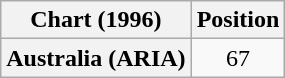<table class="wikitable plainrowheaders" style="text-align:center">
<tr>
<th scope="col">Chart (1996)</th>
<th scope="col">Position</th>
</tr>
<tr>
<th scope="row">Australia (ARIA)</th>
<td>67</td>
</tr>
</table>
